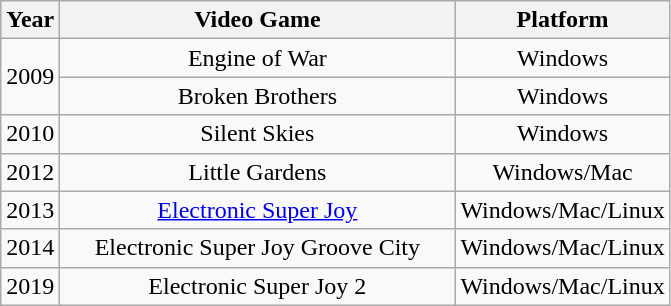<table class="wikitable plainrowheaders" style="text-align:center;" border="1">
<tr>
<th scope="col">Year</th>
<th scope="col" style="width:16em;">Video Game</th>
<th scope="col">Platform</th>
</tr>
<tr>
<td rowspan="2">2009</td>
<td>Engine of War</td>
<td>Windows</td>
</tr>
<tr>
<td>Broken Brothers</td>
<td>Windows</td>
</tr>
<tr>
<td>2010</td>
<td>Silent Skies</td>
<td>Windows</td>
</tr>
<tr>
<td>2012</td>
<td>Little Gardens</td>
<td>Windows/Mac</td>
</tr>
<tr>
<td>2013</td>
<td><a href='#'>Electronic Super Joy</a></td>
<td>Windows/Mac/Linux</td>
</tr>
<tr>
<td>2014</td>
<td>Electronic Super Joy Groove City</td>
<td>Windows/Mac/Linux</td>
</tr>
<tr>
<td>2019</td>
<td>Electronic Super Joy 2</td>
<td>Windows/Mac/Linux</td>
</tr>
</table>
